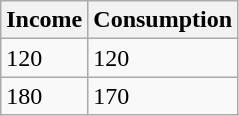<table class="wikitable">
<tr>
<th>Income</th>
<th>Consumption</th>
</tr>
<tr>
<td>120</td>
<td>120</td>
</tr>
<tr>
<td>180</td>
<td>170</td>
</tr>
</table>
